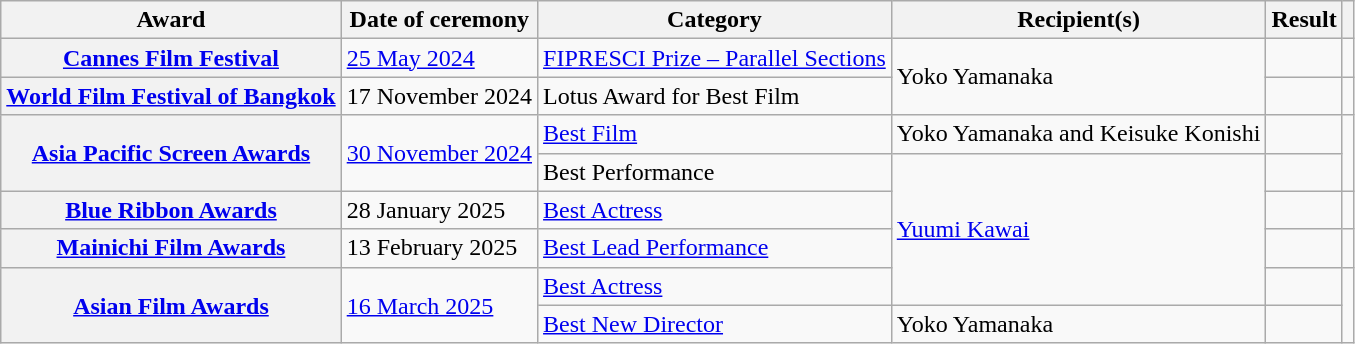<table class="wikitable sortable plainrowheaders">
<tr>
<th scope="col">Award</th>
<th scope="col">Date of ceremony</th>
<th scope="col">Category</th>
<th scope="col">Recipient(s)</th>
<th scope="col">Result</th>
<th scope="col" class="unsortable"></th>
</tr>
<tr>
<th scope="row"><a href='#'>Cannes Film Festival</a></th>
<td><a href='#'>25 May 2024</a></td>
<td><a href='#'>FIPRESCI Prize – Parallel Sections</a></td>
<td rowspan="2">Yoko Yamanaka</td>
<td></td>
<td align="center"></td>
</tr>
<tr>
<th scope="row"><a href='#'>World Film Festival of Bangkok</a></th>
<td>17 November 2024</td>
<td>Lotus Award for Best Film</td>
<td></td>
<td align="center"></td>
</tr>
<tr>
<th scope="row" rowspan="2"><a href='#'>Asia Pacific Screen Awards</a></th>
<td rowspan="2"><a href='#'>30 November 2024</a></td>
<td><a href='#'>Best Film</a></td>
<td>Yoko Yamanaka and Keisuke Konishi</td>
<td></td>
<td align="center" rowspan="2"></td>
</tr>
<tr>
<td>Best Performance</td>
<td rowspan="4"><a href='#'>Yuumi Kawai</a></td>
<td></td>
</tr>
<tr>
<th scope="row"><a href='#'>Blue Ribbon Awards</a></th>
<td>28 January 2025</td>
<td><a href='#'>Best Actress</a></td>
<td></td>
<td align="center"></td>
</tr>
<tr>
<th scope="row"><a href='#'>Mainichi Film Awards</a></th>
<td>13 February 2025</td>
<td><a href='#'>Best Lead Performance</a></td>
<td></td>
<td align="center"></td>
</tr>
<tr>
<th scope="row" rowspan="2"><a href='#'>Asian Film Awards</a></th>
<td rowspan="2"><a href='#'>16 March 2025</a></td>
<td><a href='#'>Best Actress</a></td>
<td></td>
<td align="center" rowspan="2"></td>
</tr>
<tr>
<td><a href='#'>Best New Director</a></td>
<td>Yoko Yamanaka</td>
<td></td>
</tr>
</table>
